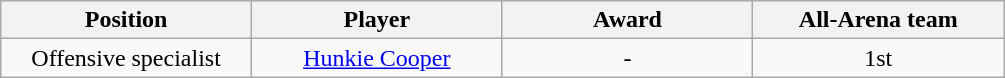<table class="wikitable sortable">
<tr>
<th bgcolor="#DDDDFF" width="20%">Position</th>
<th bgcolor="#DDDDFF" width="20%">Player</th>
<th bgcolor="#DDDDFF" width="20%">Award</th>
<th bgcolor="#DDDDFF" width="20%">All-Arena team</th>
</tr>
<tr align="center">
<td>Offensive specialist</td>
<td><a href='#'>Hunkie Cooper</a></td>
<td>-</td>
<td>1st</td>
</tr>
</table>
